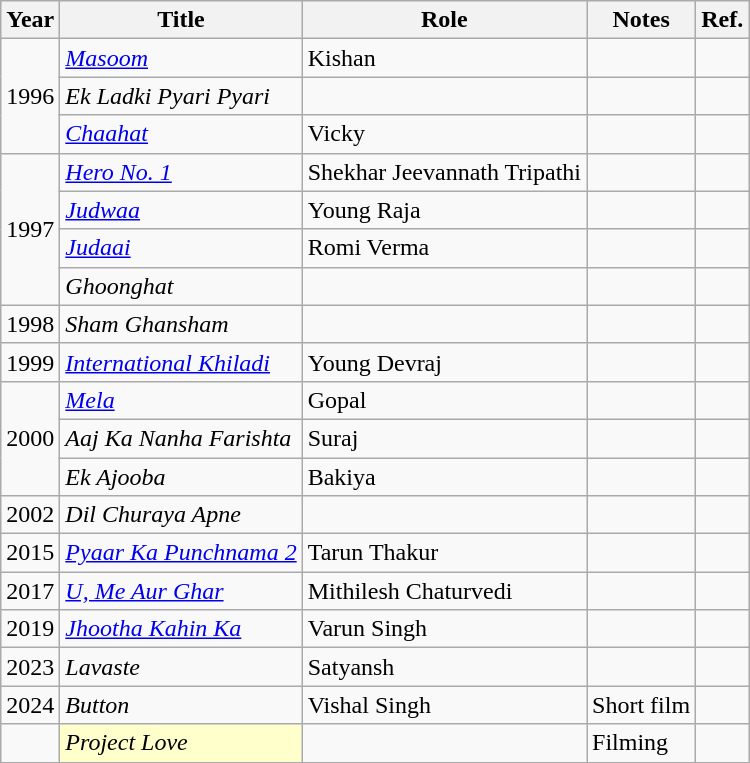<table class="wikitable sortable plainrowheaders">
<tr>
<th scope="col">Year</th>
<th scope="col">Title</th>
<th scope="col">Role</th>
<th scope="col">Notes</th>
<th>Ref.</th>
</tr>
<tr>
<td rowspan="3">1996</td>
<td scope="row"><em><a href='#'>Masoom</a></em></td>
<td>Kishan</td>
<td></td>
<td></td>
</tr>
<tr>
<td scope="row"><em>Ek Ladki Pyari Pyari</em></td>
<td></td>
<td></td>
<td></td>
</tr>
<tr>
<td scope="row"><em><a href='#'>Chaahat</a></em></td>
<td>Vicky</td>
<td></td>
<td></td>
</tr>
<tr>
<td rowspan="4">1997</td>
<td scope="row"><em><a href='#'>Hero No. 1</a></em></td>
<td>Shekhar Jeevannath Tripathi</td>
<td></td>
<td></td>
</tr>
<tr>
<td scope="row"><em><a href='#'>Judwaa</a></em></td>
<td>Young Raja</td>
<td></td>
<td></td>
</tr>
<tr>
<td scope="row"><em><a href='#'>Judaai</a></em></td>
<td>Romi Verma</td>
<td></td>
<td></td>
</tr>
<tr>
<td scope="row"><em>Ghoonghat</em></td>
<td></td>
<td></td>
<td></td>
</tr>
<tr>
<td>1998</td>
<td scope="row"><em>Sham Ghansham</em></td>
<td></td>
<td></td>
<td></td>
</tr>
<tr>
<td>1999</td>
<td scope="row"><em><a href='#'>International Khiladi</a></em></td>
<td>Young Devraj</td>
<td></td>
<td></td>
</tr>
<tr>
<td rowspan="3">2000</td>
<td scope="row"><em><a href='#'>Mela</a></em></td>
<td>Gopal</td>
<td></td>
<td></td>
</tr>
<tr>
<td scope="row"><em>Aaj Ka Nanha Farishta</em></td>
<td>Suraj</td>
<td></td>
<td></td>
</tr>
<tr>
<td scope="row"><em>Ek Ajooba</em></td>
<td>Bakiya</td>
<td></td>
<td></td>
</tr>
<tr>
<td>2002</td>
<td scope="row"><em>Dil Churaya Apne</em></td>
<td></td>
<td></td>
<td></td>
</tr>
<tr>
<td>2015</td>
<td scope="row"><em><a href='#'>Pyaar Ka Punchnama 2</a></em></td>
<td>Tarun Thakur</td>
<td></td>
<td></td>
</tr>
<tr>
<td>2017</td>
<td scope="row"><em><a href='#'>U, Me Aur Ghar</a></em></td>
<td>Mithilesh Chaturvedi</td>
<td></td>
<td></td>
</tr>
<tr>
<td>2019</td>
<td scope="row"><em><a href='#'>Jhootha Kahin Ka</a></em></td>
<td>Varun Singh</td>
<td></td>
<td></td>
</tr>
<tr>
<td>2023</td>
<td><em>Lavaste</em></td>
<td>Satyansh</td>
<td></td>
<td></td>
</tr>
<tr>
<td>2024</td>
<td><em>Button</em></td>
<td>Vishal Singh</td>
<td>Short film</td>
<td></td>
</tr>
<tr>
<td></td>
<td scope="row" style="background:#ffc;"><em>Project Love</em> </td>
<td></td>
<td>Filming</td>
<td></td>
</tr>
</table>
